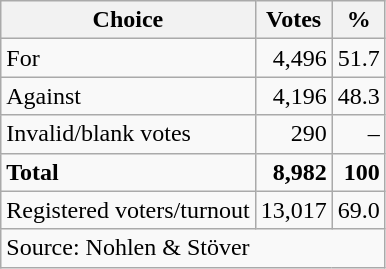<table class=wikitable style=text-align:right>
<tr>
<th>Choice</th>
<th>Votes</th>
<th>%</th>
</tr>
<tr>
<td align=left>For</td>
<td>4,496</td>
<td>51.7</td>
</tr>
<tr>
<td align=left>Against</td>
<td>4,196</td>
<td>48.3</td>
</tr>
<tr>
<td align=left>Invalid/blank votes</td>
<td>290</td>
<td>–</td>
</tr>
<tr>
<td align=left><strong>Total</strong></td>
<td><strong>8,982</strong></td>
<td><strong>100</strong></td>
</tr>
<tr>
<td align=left>Registered voters/turnout</td>
<td>13,017</td>
<td>69.0</td>
</tr>
<tr>
<td align=left colspan=3>Source: Nohlen & Stöver</td>
</tr>
</table>
